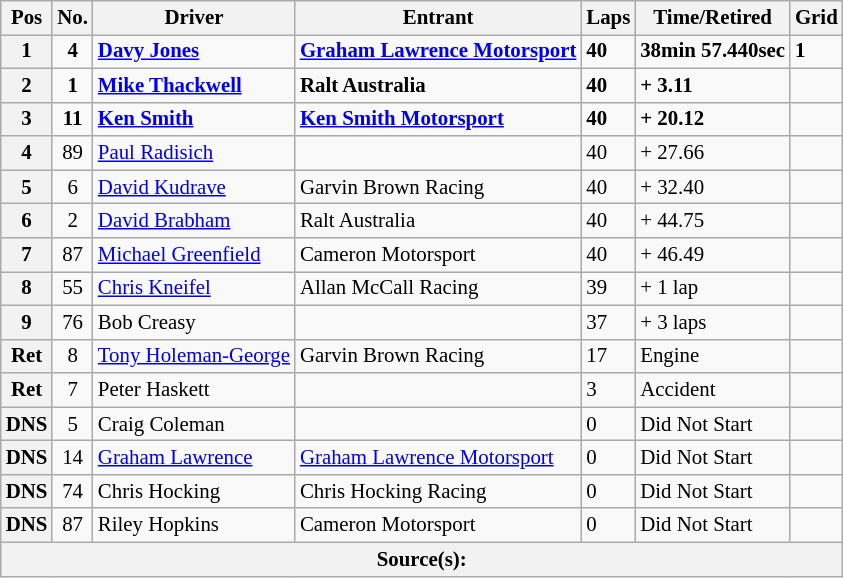<table class="wikitable" style="font-size: 87%;">
<tr>
<th>Pos</th>
<th>No.</th>
<th>Driver</th>
<th>Entrant</th>
<th>Laps</th>
<th>Time/Retired</th>
<th>Grid</th>
</tr>
<tr>
<th>1</th>
<td align="center"><strong>4</strong></td>
<td> <strong><a href='#'>Davy Jones</a></strong></td>
<td><strong><a href='#'>Graham Lawrence Motorsport</a></strong></td>
<td><strong>40</strong></td>
<td><strong>38min 57.440sec</strong></td>
<td><strong>1</strong></td>
</tr>
<tr>
<th>2</th>
<td align="center"><strong>1</strong></td>
<td> <strong><a href='#'>Mike Thackwell</a></strong></td>
<td><strong>Ralt Australia</strong></td>
<td><strong>40</strong></td>
<td><strong>+ 3.11</strong></td>
<td></td>
</tr>
<tr>
<th>3</th>
<td align="center"><strong>11</strong></td>
<td> <strong><a href='#'>Ken Smith</a></strong></td>
<td><strong><a href='#'>Ken Smith Motorsport</a></strong></td>
<td><strong>40</strong></td>
<td><strong>+ 20.12</strong></td>
<td></td>
</tr>
<tr>
<th>4</th>
<td align="center">89</td>
<td> <a href='#'>Paul Radisich</a></td>
<td></td>
<td>40</td>
<td>+ 27.66</td>
<td></td>
</tr>
<tr>
<th>5</th>
<td align="center">6</td>
<td> <a href='#'>David Kudrave</a></td>
<td>Garvin Brown Racing</td>
<td>40</td>
<td>+ 32.40</td>
<td></td>
</tr>
<tr>
<th>6</th>
<td align="center">2</td>
<td> <a href='#'>David Brabham</a></td>
<td>Ralt Australia</td>
<td>40</td>
<td>+ 44.75</td>
<td></td>
</tr>
<tr>
<th>7</th>
<td align="center">87</td>
<td> <a href='#'>Michael Greenfield</a></td>
<td>Cameron Motorsport</td>
<td>40</td>
<td>+ 46.49</td>
<td></td>
</tr>
<tr>
<th>8</th>
<td align="center">55</td>
<td> <a href='#'>Chris Kneifel</a></td>
<td>Allan McCall Racing</td>
<td>39</td>
<td>+ 1 lap</td>
<td></td>
</tr>
<tr>
<th>9</th>
<td align="center">76</td>
<td> Bob Creasy</td>
<td></td>
<td>37</td>
<td>+ 3 laps</td>
<td></td>
</tr>
<tr>
<th>Ret</th>
<td align="center">8</td>
<td> <a href='#'>Tony Holeman-George</a></td>
<td>Garvin Brown Racing</td>
<td>17</td>
<td>Engine</td>
<td></td>
</tr>
<tr>
<th>Ret</th>
<td align="center">7</td>
<td> Peter Haskett</td>
<td></td>
<td>3</td>
<td>Accident</td>
<td></td>
</tr>
<tr>
<th>DNS</th>
<td align="center">5</td>
<td> Craig Coleman</td>
<td></td>
<td>0</td>
<td>Did Not Start</td>
<td></td>
</tr>
<tr>
<th>DNS</th>
<td align="center">14</td>
<td> <a href='#'>Graham Lawrence</a></td>
<td><a href='#'>Graham Lawrence Motorsport</a></td>
<td>0</td>
<td>Did Not Start</td>
<td></td>
</tr>
<tr>
<th>DNS</th>
<td align="center">74</td>
<td> Chris Hocking</td>
<td>Chris Hocking Racing</td>
<td>0</td>
<td>Did Not Start</td>
<td></td>
</tr>
<tr>
<th>DNS</th>
<td align="center">87</td>
<td> Riley Hopkins</td>
<td>Cameron Motorsport</td>
<td>0</td>
<td>Did Not Start</td>
<td></td>
</tr>
<tr>
<th colspan=8>Source(s): </th>
</tr>
</table>
